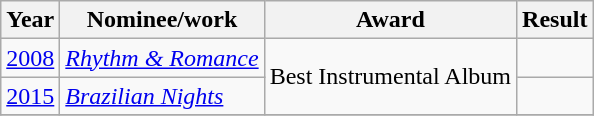<table class="wikitable">
<tr>
<th>Year</th>
<th>Nominee/work</th>
<th>Award</th>
<th>Result</th>
</tr>
<tr>
<td><a href='#'>2008</a></td>
<td><em><a href='#'>Rhythm & Romance</a></em></td>
<td rowspan="2">Best Instrumental Album</td>
<td></td>
</tr>
<tr>
<td><a href='#'>2015</a></td>
<td><em><a href='#'>Brazilian Nights</a></em></td>
<td></td>
</tr>
<tr>
</tr>
</table>
